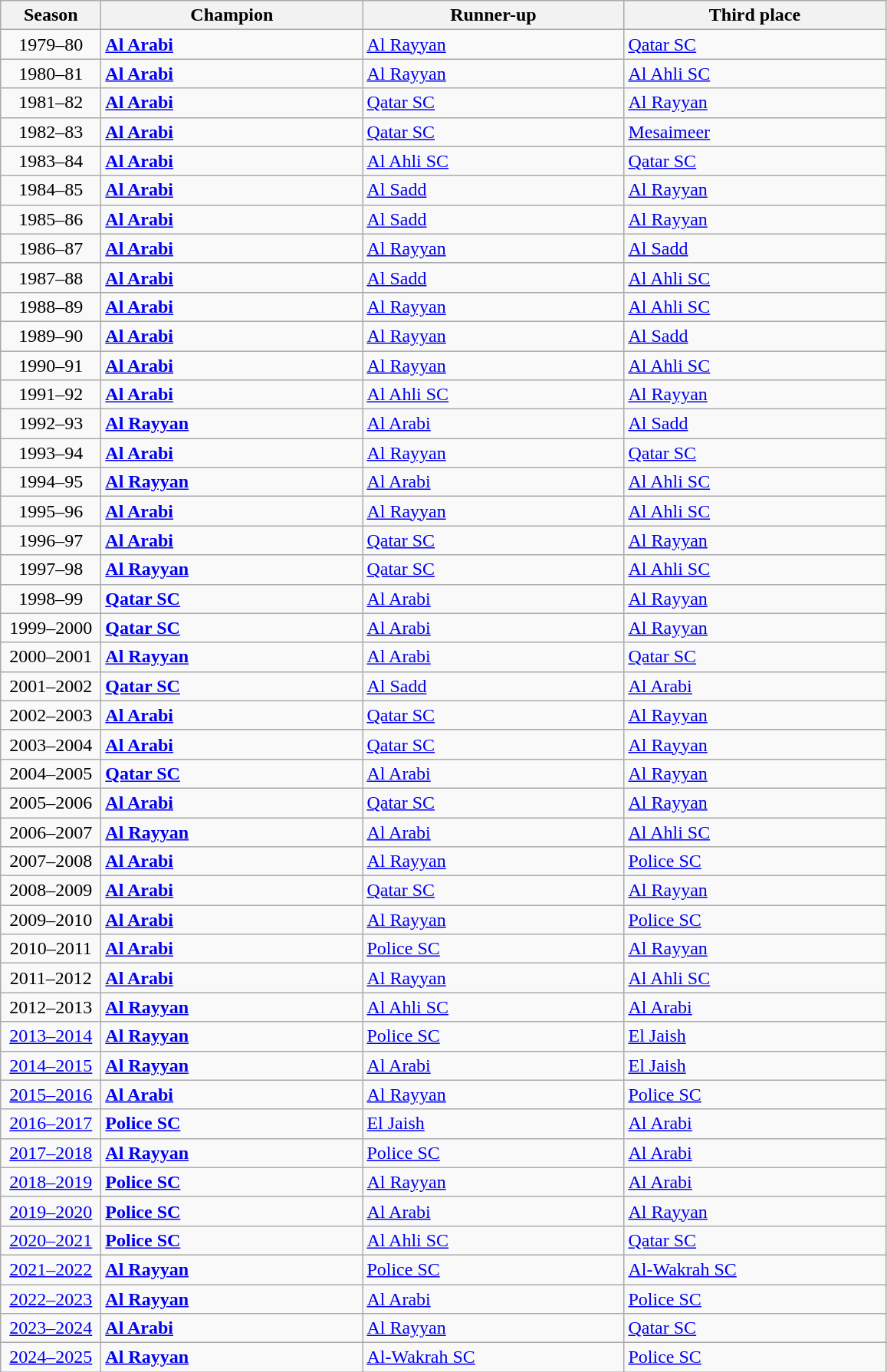<table class="wikitable">
<tr>
<th width=80>Season</th>
<th width=220>Champion</th>
<th width=220>Runner-up</th>
<th width=220>Third place</th>
</tr>
<tr>
<td align=center>1979–80</td>
<td><strong><a href='#'>Al Arabi</a></strong></td>
<td><a href='#'>Al Rayyan</a></td>
<td><a href='#'>Qatar SC</a></td>
</tr>
<tr>
<td align=center>1980–81</td>
<td><strong><a href='#'>Al Arabi</a></strong></td>
<td><a href='#'>Al Rayyan</a></td>
<td><a href='#'>Al Ahli SC</a></td>
</tr>
<tr>
<td align=center>1981–82</td>
<td><strong><a href='#'>Al Arabi</a></strong></td>
<td><a href='#'>Qatar SC</a></td>
<td><a href='#'>Al Rayyan</a></td>
</tr>
<tr>
<td align=center>1982–83</td>
<td><strong><a href='#'>Al Arabi</a></strong></td>
<td><a href='#'>Qatar SC</a></td>
<td><a href='#'>Mesaimeer</a></td>
</tr>
<tr>
<td align=center>1983–84</td>
<td><strong><a href='#'>Al Arabi</a></strong></td>
<td><a href='#'>Al Ahli SC</a></td>
<td><a href='#'>Qatar SC</a></td>
</tr>
<tr>
<td align=center>1984–85</td>
<td><strong><a href='#'>Al Arabi</a></strong></td>
<td><a href='#'>Al Sadd</a></td>
<td><a href='#'>Al Rayyan</a></td>
</tr>
<tr>
<td align=center>1985–86</td>
<td><strong><a href='#'>Al Arabi</a></strong></td>
<td><a href='#'>Al Sadd</a></td>
<td><a href='#'>Al Rayyan</a></td>
</tr>
<tr>
<td align=center>1986–87</td>
<td><strong><a href='#'>Al Arabi</a></strong></td>
<td><a href='#'>Al Rayyan</a></td>
<td><a href='#'>Al Sadd</a></td>
</tr>
<tr>
<td align=center>1987–88</td>
<td><strong><a href='#'>Al Arabi</a></strong></td>
<td><a href='#'>Al Sadd</a></td>
<td><a href='#'>Al Ahli SC</a></td>
</tr>
<tr>
<td align=center>1988–89</td>
<td><strong><a href='#'>Al Arabi</a></strong></td>
<td><a href='#'>Al Rayyan</a></td>
<td><a href='#'>Al Ahli SC</a></td>
</tr>
<tr>
<td align=center>1989–90</td>
<td><strong><a href='#'>Al Arabi</a></strong></td>
<td><a href='#'>Al Rayyan</a></td>
<td><a href='#'>Al Sadd</a></td>
</tr>
<tr>
<td align=center>1990–91</td>
<td><strong><a href='#'>Al Arabi</a></strong></td>
<td><a href='#'>Al Rayyan</a></td>
<td><a href='#'>Al Ahli SC</a></td>
</tr>
<tr>
<td align=center>1991–92</td>
<td><strong><a href='#'>Al Arabi</a></strong></td>
<td><a href='#'>Al Ahli SC</a></td>
<td><a href='#'>Al Rayyan</a></td>
</tr>
<tr>
<td align=center>1992–93</td>
<td><strong><a href='#'>Al Rayyan</a></strong></td>
<td><a href='#'>Al Arabi</a></td>
<td><a href='#'>Al Sadd</a></td>
</tr>
<tr>
<td align=center>1993–94</td>
<td><strong><a href='#'>Al Arabi</a></strong></td>
<td><a href='#'>Al Rayyan</a></td>
<td><a href='#'>Qatar SC</a></td>
</tr>
<tr>
<td align=center>1994–95</td>
<td><strong><a href='#'>Al Rayyan</a></strong></td>
<td><a href='#'>Al Arabi</a></td>
<td><a href='#'>Al Ahli SC</a></td>
</tr>
<tr>
<td align=center>1995–96</td>
<td><strong><a href='#'>Al Arabi</a></strong></td>
<td><a href='#'>Al Rayyan</a></td>
<td><a href='#'>Al Ahli SC</a></td>
</tr>
<tr>
<td align=center>1996–97</td>
<td><strong><a href='#'>Al Arabi</a></strong></td>
<td><a href='#'>Qatar SC</a></td>
<td><a href='#'>Al Rayyan</a></td>
</tr>
<tr>
<td align=center>1997–98</td>
<td><strong><a href='#'>Al Rayyan</a></strong></td>
<td><a href='#'>Qatar SC</a></td>
<td><a href='#'>Al Ahli SC</a></td>
</tr>
<tr>
<td align=center>1998–99</td>
<td><strong><a href='#'>Qatar SC</a></strong></td>
<td><a href='#'>Al Arabi</a></td>
<td><a href='#'>Al Rayyan</a></td>
</tr>
<tr>
<td align=center>1999–2000</td>
<td><strong><a href='#'>Qatar SC</a></strong></td>
<td><a href='#'>Al Arabi</a></td>
<td><a href='#'>Al Rayyan</a></td>
</tr>
<tr>
<td align=center>2000–2001</td>
<td><strong><a href='#'>Al Rayyan</a></strong></td>
<td><a href='#'>Al Arabi</a></td>
<td><a href='#'>Qatar SC</a></td>
</tr>
<tr>
<td align=center>2001–2002</td>
<td><strong><a href='#'>Qatar SC</a></strong></td>
<td><a href='#'>Al Sadd</a></td>
<td><a href='#'>Al Arabi</a></td>
</tr>
<tr>
<td align=center>2002–2003</td>
<td><strong><a href='#'>Al Arabi</a></strong></td>
<td><a href='#'>Qatar SC</a></td>
<td><a href='#'>Al Rayyan</a></td>
</tr>
<tr>
<td align=center>2003–2004</td>
<td><strong><a href='#'>Al Arabi</a></strong></td>
<td><a href='#'>Qatar SC</a></td>
<td><a href='#'>Al Rayyan</a></td>
</tr>
<tr>
<td align=center>2004–2005</td>
<td><strong><a href='#'>Qatar SC</a></strong></td>
<td><a href='#'>Al Arabi</a></td>
<td><a href='#'>Al Rayyan</a></td>
</tr>
<tr>
<td align=center>2005–2006</td>
<td><strong><a href='#'>Al Arabi</a></strong></td>
<td><a href='#'>Qatar SC</a></td>
<td><a href='#'>Al Rayyan</a></td>
</tr>
<tr>
<td align=center>2006–2007</td>
<td><strong><a href='#'>Al Rayyan</a></strong></td>
<td><a href='#'>Al Arabi</a></td>
<td><a href='#'>Al Ahli SC</a></td>
</tr>
<tr>
<td align=center>2007–2008</td>
<td><strong><a href='#'>Al Arabi</a></strong></td>
<td><a href='#'>Al Rayyan</a></td>
<td><a href='#'>Police SC</a></td>
</tr>
<tr>
<td align=center>2008–2009</td>
<td><strong><a href='#'>Al Arabi</a></strong></td>
<td><a href='#'>Qatar SC</a></td>
<td><a href='#'>Al Rayyan</a></td>
</tr>
<tr>
<td align=center>2009–2010</td>
<td><strong><a href='#'>Al Arabi</a></strong></td>
<td><a href='#'>Al Rayyan</a></td>
<td><a href='#'>Police SC</a></td>
</tr>
<tr>
<td align=center>2010–2011</td>
<td><strong><a href='#'>Al Arabi</a></strong></td>
<td><a href='#'>Police SC</a></td>
<td><a href='#'>Al Rayyan</a></td>
</tr>
<tr>
<td align=center>2011–2012</td>
<td><strong><a href='#'>Al Arabi</a></strong></td>
<td><a href='#'>Al Rayyan</a></td>
<td><a href='#'>Al Ahli SC</a></td>
</tr>
<tr>
<td align=center>2012–2013</td>
<td><strong><a href='#'>Al Rayyan</a></strong></td>
<td><a href='#'>Al Ahli SC</a></td>
<td><a href='#'>Al Arabi</a></td>
</tr>
<tr>
<td align=center><a href='#'>2013–2014</a></td>
<td><strong><a href='#'>Al Rayyan</a></strong></td>
<td><a href='#'>Police SC</a></td>
<td><a href='#'>El Jaish</a></td>
</tr>
<tr>
<td align=center><a href='#'>2014–2015</a></td>
<td><strong><a href='#'>Al Rayyan</a></strong></td>
<td><a href='#'>Al Arabi</a></td>
<td><a href='#'>El Jaish</a></td>
</tr>
<tr>
<td align=center><a href='#'>2015–2016</a></td>
<td><strong><a href='#'>Al Arabi</a></strong></td>
<td><a href='#'>Al Rayyan</a></td>
<td><a href='#'>Police SC</a></td>
</tr>
<tr>
<td align=center><a href='#'>2016–2017</a></td>
<td><strong><a href='#'>Police SC</a></strong></td>
<td><a href='#'>El Jaish</a></td>
<td><a href='#'>Al Arabi</a></td>
</tr>
<tr>
<td align=center><a href='#'>2017–2018</a></td>
<td><strong><a href='#'>Al Rayyan</a></strong></td>
<td><a href='#'>Police SC</a></td>
<td><a href='#'>Al Arabi</a></td>
</tr>
<tr>
<td align=center><a href='#'>2018–2019</a></td>
<td><strong><a href='#'>Police SC</a></strong></td>
<td><a href='#'>Al Rayyan</a></td>
<td><a href='#'>Al Arabi</a></td>
</tr>
<tr>
<td align=center><a href='#'>2019–2020</a></td>
<td><strong><a href='#'>Police SC</a></strong></td>
<td><a href='#'>Al Arabi</a></td>
<td><a href='#'>Al Rayyan</a></td>
</tr>
<tr>
<td align=center><a href='#'>2020–2021</a></td>
<td><strong><a href='#'>Police SC</a></strong></td>
<td><a href='#'>Al Ahli SC</a></td>
<td><a href='#'>Qatar SC</a></td>
</tr>
<tr>
<td align=center><a href='#'>2021–2022</a></td>
<td><strong><a href='#'>Al Rayyan</a></strong></td>
<td><a href='#'>Police SC</a></td>
<td><a href='#'>Al-Wakrah SC</a></td>
</tr>
<tr>
<td align=center><a href='#'>2022–2023</a></td>
<td><strong><a href='#'>Al Rayyan</a></strong></td>
<td><a href='#'>Al Arabi</a></td>
<td><a href='#'>Police SC</a></td>
</tr>
<tr>
<td align=center><a href='#'>2023–2024</a></td>
<td><strong><a href='#'>Al Arabi</a></strong></td>
<td><a href='#'>Al Rayyan</a></td>
<td><a href='#'>Qatar SC</a></td>
</tr>
<tr>
<td align=center><a href='#'>2024–2025</a></td>
<td><strong><a href='#'>Al Rayyan</a></strong></td>
<td><a href='#'>Al-Wakrah SC</a></td>
<td><a href='#'>Police SC</a></td>
</tr>
</table>
